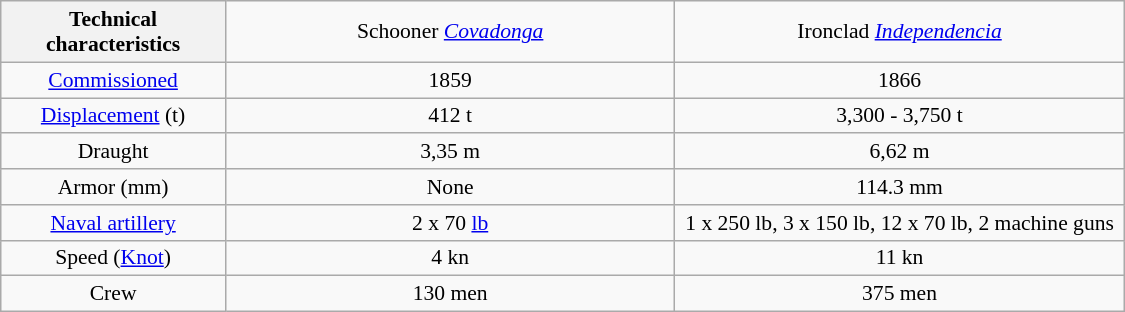<table class="wikitable plainrowheaders" style="float: center; margin-center: 2em; margin-center: 1em; text-align: center; font-size:90%; width:750px;">
<tr>
<th width=20%>Technical characteristics</th>
<td width=40%>Schooner <a href='#'><em>Covadonga</em></a> </td>
<td width=40%>Ironclad <a href='#'><em>Independencia</em></a> </td>
</tr>
<tr>
<td><a href='#'>Commissioned</a></td>
<td>1859</td>
<td>1866</td>
</tr>
<tr>
<td><a href='#'>Displacement</a> (t)</td>
<td>412 t</td>
<td>3,300 - 3,750 t</td>
</tr>
<tr>
<td>Draught</td>
<td>3,35 m</td>
<td>6,62 m</td>
</tr>
<tr>
<td>Armor (mm)</td>
<td>None</td>
<td>114.3 mm</td>
</tr>
<tr>
<td><a href='#'>Naval artillery</a></td>
<td>2 x 70 <a href='#'>lb</a><br></td>
<td>1 x 250 lb, 3 x 150 lb, 12 x 70 lb, 2 machine guns</td>
</tr>
<tr>
<td>Speed (<a href='#'>Knot</a>)</td>
<td>4 kn<br></td>
<td>11 kn</td>
</tr>
<tr>
<td>Crew</td>
<td>130 men</td>
<td>375 men</td>
</tr>
</table>
